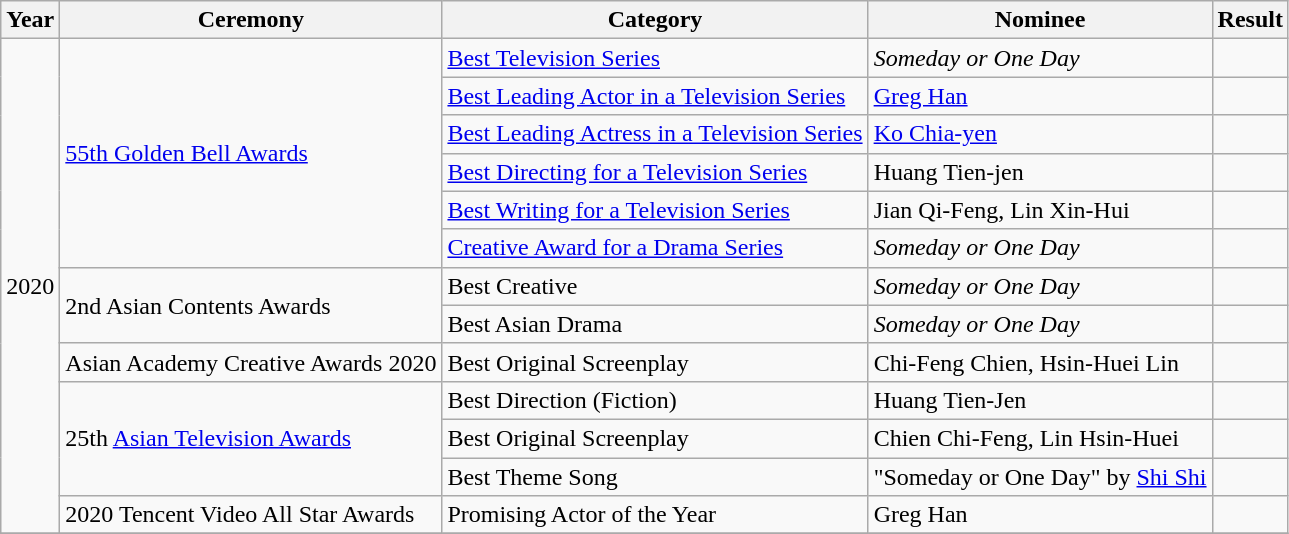<table class="wikitable">
<tr>
<th>Year</th>
<th>Ceremony</th>
<th>Category</th>
<th>Nominee</th>
<th>Result</th>
</tr>
<tr>
<td rowspan=13>2020</td>
<td rowspan=6><a href='#'>55th Golden Bell Awards</a></td>
<td><a href='#'>Best Television Series</a></td>
<td><em>Someday or One Day</em></td>
<td></td>
</tr>
<tr>
<td><a href='#'>Best Leading Actor in a Television Series</a></td>
<td><a href='#'>Greg Han</a></td>
<td></td>
</tr>
<tr>
<td><a href='#'>Best Leading Actress in a Television Series</a></td>
<td><a href='#'>Ko Chia-yen</a></td>
<td></td>
</tr>
<tr>
<td><a href='#'>Best Directing for a Television Series</a></td>
<td>Huang Tien-jen</td>
<td></td>
</tr>
<tr>
<td><a href='#'>Best Writing for a Television Series</a></td>
<td>Jian Qi-Feng, Lin Xin-Hui</td>
<td></td>
</tr>
<tr>
<td><a href='#'>Creative Award for a Drama Series</a></td>
<td><em>Someday or One Day</em></td>
<td></td>
</tr>
<tr>
<td rowspan=2>2nd Asian Contents Awards</td>
<td>Best Creative</td>
<td><em>Someday or One Day</em></td>
<td></td>
</tr>
<tr>
<td>Best Asian Drama</td>
<td><em>Someday or One Day</em></td>
<td></td>
</tr>
<tr>
<td>Asian Academy Creative Awards 2020</td>
<td>Best Original Screenplay</td>
<td>Chi-Feng Chien, Hsin-Huei Lin</td>
<td></td>
</tr>
<tr>
<td rowspan=3>25th <a href='#'>Asian Television Awards</a></td>
<td>Best Direction (Fiction)</td>
<td>Huang Tien-Jen</td>
<td></td>
</tr>
<tr>
<td>Best Original Screenplay</td>
<td>Chien Chi-Feng, Lin Hsin-Huei</td>
<td></td>
</tr>
<tr>
<td>Best Theme Song</td>
<td>"Someday or One Day" by <a href='#'>Shi Shi</a></td>
<td></td>
</tr>
<tr>
<td>2020 Tencent Video All Star Awards</td>
<td>Promising Actor of the Year</td>
<td>Greg Han</td>
<td></td>
</tr>
<tr>
</tr>
</table>
